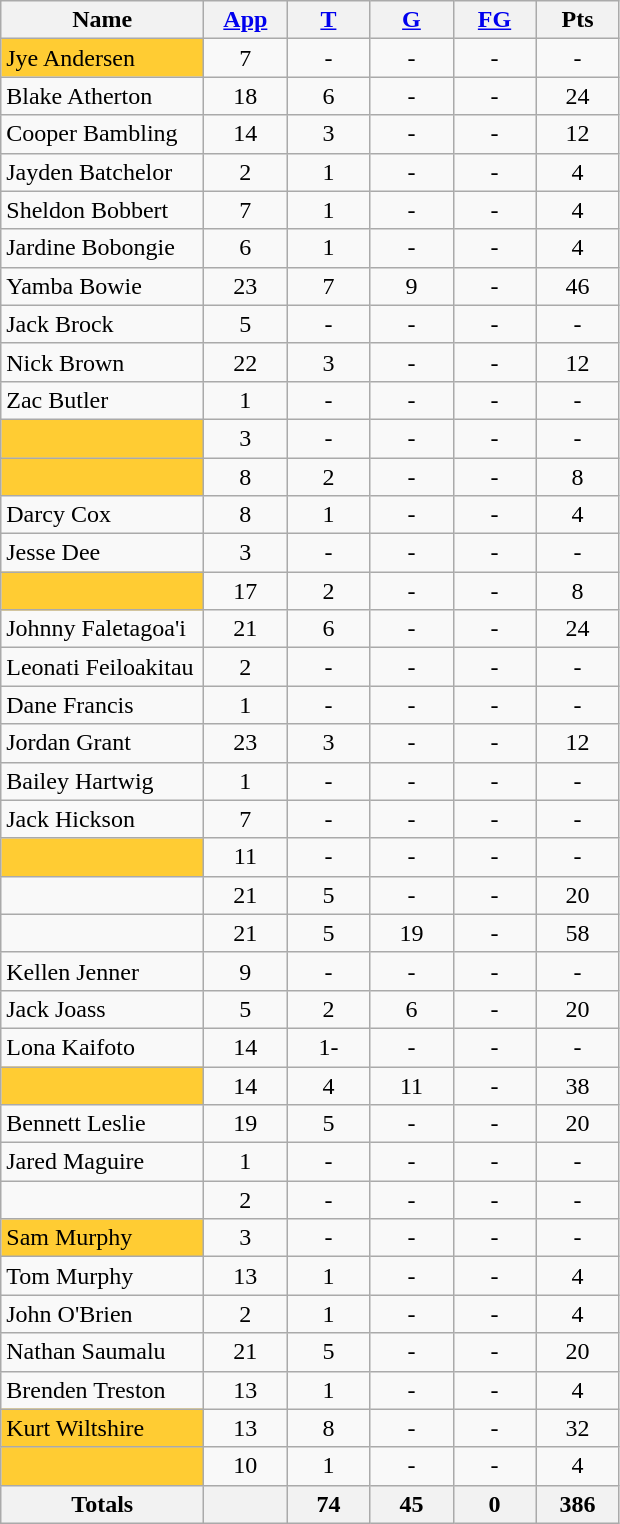<table class="wikitable sortable" style="text-align: center;">
<tr>
<th style="width:8em">Name</th>
<th style="width:3em"><a href='#'>App</a></th>
<th style="width:3em"><a href='#'>T</a></th>
<th style="width:3em"><a href='#'>G</a></th>
<th style="width:3em"><a href='#'>FG</a></th>
<th style="width:3em">Pts</th>
</tr>
<tr>
<td style="text-align:left; background:#FC3;">Jye Andersen</td>
<td>7</td>
<td>-</td>
<td>-</td>
<td>-</td>
<td>-</td>
</tr>
<tr>
<td style="text-align:left;">Blake Atherton</td>
<td>18</td>
<td>6</td>
<td>-</td>
<td>-</td>
<td>24</td>
</tr>
<tr>
<td style="text-align:left;">Cooper Bambling</td>
<td>14</td>
<td>3</td>
<td>-</td>
<td>-</td>
<td>12</td>
</tr>
<tr>
<td style="text-align:left;">Jayden Batchelor</td>
<td>2</td>
<td>1</td>
<td>-</td>
<td>-</td>
<td>4</td>
</tr>
<tr>
<td style="text-align:left;">Sheldon Bobbert</td>
<td>7</td>
<td>1</td>
<td>-</td>
<td>-</td>
<td>4</td>
</tr>
<tr>
<td style="text-align:left;">Jardine Bobongie</td>
<td>6</td>
<td>1</td>
<td>-</td>
<td>-</td>
<td>4</td>
</tr>
<tr>
<td style="text-align:left;">Yamba Bowie</td>
<td>23</td>
<td>7</td>
<td>9</td>
<td>-</td>
<td>46</td>
</tr>
<tr>
<td style="text-align:left;">Jack Brock</td>
<td>5</td>
<td>-</td>
<td>-</td>
<td>-</td>
<td>-</td>
</tr>
<tr>
<td style="text-align:left;">Nick Brown</td>
<td>22</td>
<td>3</td>
<td>-</td>
<td>-</td>
<td>12</td>
</tr>
<tr>
<td style="text-align:left;">Zac Butler</td>
<td>1</td>
<td>-</td>
<td>-</td>
<td>-</td>
<td>-</td>
</tr>
<tr>
<td style="text-align:left; background:#FC3;"></td>
<td>3</td>
<td>-</td>
<td>-</td>
<td>-</td>
<td>-</td>
</tr>
<tr>
<td style="text-align:left; background:#FC3;"></td>
<td>8</td>
<td>2</td>
<td>-</td>
<td>-</td>
<td>8</td>
</tr>
<tr>
<td style="text-align:left;">Darcy Cox</td>
<td>8</td>
<td>1</td>
<td>-</td>
<td>-</td>
<td>4</td>
</tr>
<tr>
<td style="text-align:left;">Jesse Dee</td>
<td>3</td>
<td>-</td>
<td>-</td>
<td>-</td>
<td>-</td>
</tr>
<tr>
<td style="text-align:left; background:#FC3;"></td>
<td>17</td>
<td>2</td>
<td>-</td>
<td>-</td>
<td>8</td>
</tr>
<tr>
<td style="text-align:left;">Johnny Faletagoa'i</td>
<td>21</td>
<td>6</td>
<td>-</td>
<td>-</td>
<td>24</td>
</tr>
<tr>
<td style="text-align:left;">Leonati Feiloakitau</td>
<td>2</td>
<td>-</td>
<td>-</td>
<td>-</td>
<td>-</td>
</tr>
<tr>
<td style="text-align:left;">Dane Francis</td>
<td>1</td>
<td>-</td>
<td>-</td>
<td>-</td>
<td>-</td>
</tr>
<tr>
<td style="text-align:left;">Jordan Grant</td>
<td>23</td>
<td>3</td>
<td>-</td>
<td>-</td>
<td>12</td>
</tr>
<tr>
<td style="text-align:left;">Bailey Hartwig</td>
<td>1</td>
<td>-</td>
<td>-</td>
<td>-</td>
<td>-</td>
</tr>
<tr>
<td style="text-align:left;">Jack Hickson</td>
<td>7</td>
<td>-</td>
<td>-</td>
<td>-</td>
<td>-</td>
</tr>
<tr>
<td style="text-align:left; background:#FC3;"></td>
<td>11</td>
<td>-</td>
<td>-</td>
<td>-</td>
<td>-</td>
</tr>
<tr>
<td style="text-align:left;"></td>
<td>21</td>
<td>5</td>
<td>-</td>
<td>-</td>
<td>20</td>
</tr>
<tr>
<td style="text-align:left;"></td>
<td>21</td>
<td>5</td>
<td>19</td>
<td>-</td>
<td>58</td>
</tr>
<tr>
<td style="text-align:left;">Kellen Jenner</td>
<td>9</td>
<td>-</td>
<td>-</td>
<td>-</td>
<td>-</td>
</tr>
<tr>
<td style="text-align:left;">Jack Joass</td>
<td>5</td>
<td>2</td>
<td>6</td>
<td>-</td>
<td>20</td>
</tr>
<tr>
<td style="text-align:left;">Lona Kaifoto</td>
<td>14</td>
<td>1-</td>
<td>-</td>
<td>-</td>
<td>-</td>
</tr>
<tr>
<td style="text-align:left; background:#FC3;"></td>
<td>14</td>
<td>4</td>
<td>11</td>
<td>-</td>
<td>38</td>
</tr>
<tr>
<td style="text-align:left;">Bennett Leslie</td>
<td>19</td>
<td>5</td>
<td>-</td>
<td>-</td>
<td>20</td>
</tr>
<tr>
<td style="text-align:left;">Jared Maguire</td>
<td>1</td>
<td>-</td>
<td>-</td>
<td>-</td>
<td>-</td>
</tr>
<tr>
<td style="text-align:left;"></td>
<td>2</td>
<td>-</td>
<td>-</td>
<td>-</td>
<td>-</td>
</tr>
<tr>
<td style="text-align:left; background:#FC3;">Sam Murphy</td>
<td>3</td>
<td>-</td>
<td>-</td>
<td>-</td>
<td>-</td>
</tr>
<tr>
<td style="text-align:left;">Tom Murphy</td>
<td>13</td>
<td>1</td>
<td>-</td>
<td>-</td>
<td>4</td>
</tr>
<tr>
<td style="text-align:left;">John O'Brien</td>
<td>2</td>
<td>1</td>
<td>-</td>
<td>-</td>
<td>4</td>
</tr>
<tr>
<td style="text-align:left;">Nathan Saumalu</td>
<td>21</td>
<td>5</td>
<td>-</td>
<td>-</td>
<td>20</td>
</tr>
<tr>
<td style="text-align:left;">Brenden Treston</td>
<td>13</td>
<td>1</td>
<td>-</td>
<td>-</td>
<td>4</td>
</tr>
<tr>
<td style="text-align:left; background:#FC3;">Kurt Wiltshire</td>
<td>13</td>
<td>8</td>
<td>-</td>
<td>-</td>
<td>32</td>
</tr>
<tr>
<td style="text-align:left; background:#FC3;"></td>
<td>10</td>
<td>1</td>
<td>-</td>
<td>-</td>
<td>4</td>
</tr>
<tr class="sortbottom">
<th>Totals</th>
<th></th>
<th>74</th>
<th>45</th>
<th>0</th>
<th>386</th>
</tr>
</table>
